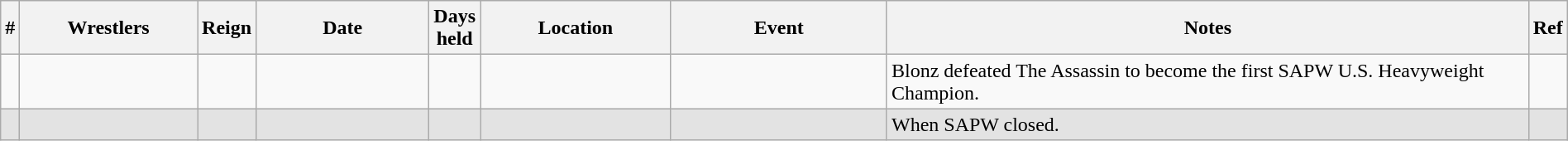<table class="wikitable sortable"  style="width:100%;">
<tr>
<th style="width:0;">#</th>
<th style="width:12%;">Wrestlers</th>
<th style="width:0;">Reign</th>
<th style="width:12%;">Date</th>
<th style="width:3%; ">Days held</th>
<th style="width:13%;">Location</th>
<th style="width:15%;">Event</th>
<th style="width:55%;" class="unsortable">Notes</th>
<th style="width:0;"   class="unsortable">Ref</th>
</tr>
<tr>
<td></td>
<td></td>
<td></td>
<td></td>
<td></td>
<td></td>
<td></td>
<td align="left">Blonz defeated The Assassin to become the first SAPW U.S. Heavyweight Champion.</td>
<td align="left"></td>
</tr>
<tr style="background-color:#e3e3e3">
<td></td>
<td></td>
<td></td>
<td></td>
<td></td>
<td></td>
<td></td>
<td align="left">When SAPW closed.</td>
<td align="left"></td>
</tr>
</table>
